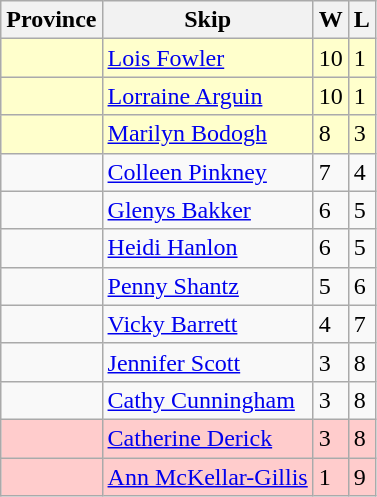<table class=wikitable>
<tr>
<th>Province</th>
<th>Skip</th>
<th>W</th>
<th>L</th>
</tr>
<tr bgcolor=#ffffcc>
<td></td>
<td><a href='#'>Lois Fowler</a></td>
<td>10</td>
<td>1</td>
</tr>
<tr bgcolor=#ffffcc>
<td></td>
<td><a href='#'>Lorraine Arguin</a></td>
<td>10</td>
<td>1</td>
</tr>
<tr bgcolor=#ffffcc>
<td></td>
<td><a href='#'>Marilyn Bodogh</a></td>
<td>8</td>
<td>3</td>
</tr>
<tr>
<td></td>
<td><a href='#'>Colleen Pinkney</a></td>
<td>7</td>
<td>4</td>
</tr>
<tr>
<td></td>
<td><a href='#'>Glenys Bakker</a></td>
<td>6</td>
<td>5</td>
</tr>
<tr>
<td></td>
<td><a href='#'>Heidi Hanlon</a></td>
<td>6</td>
<td>5</td>
</tr>
<tr>
<td></td>
<td><a href='#'>Penny Shantz</a></td>
<td>5</td>
<td>6</td>
</tr>
<tr>
<td></td>
<td><a href='#'>Vicky Barrett</a></td>
<td>4</td>
<td>7</td>
</tr>
<tr>
<td></td>
<td><a href='#'>Jennifer Scott</a></td>
<td>3</td>
<td>8</td>
</tr>
<tr>
<td></td>
<td><a href='#'>Cathy Cunningham</a></td>
<td>3</td>
<td>8</td>
</tr>
<tr bgcolor=#ffcccc>
<td></td>
<td><a href='#'>Catherine Derick</a></td>
<td>3</td>
<td>8</td>
</tr>
<tr bgcolor=#ffcccc>
<td></td>
<td><a href='#'>Ann McKellar-Gillis</a></td>
<td>1</td>
<td>9</td>
</tr>
</table>
